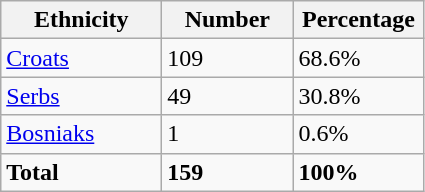<table class="wikitable">
<tr>
<th width="100px">Ethnicity</th>
<th width="80px">Number</th>
<th width="80px">Percentage</th>
</tr>
<tr>
<td><a href='#'>Croats</a></td>
<td>109</td>
<td>68.6%</td>
</tr>
<tr>
<td><a href='#'>Serbs</a></td>
<td>49</td>
<td>30.8%</td>
</tr>
<tr>
<td><a href='#'>Bosniaks</a></td>
<td>1</td>
<td>0.6%</td>
</tr>
<tr>
<td><strong>Total</strong></td>
<td><strong>159</strong></td>
<td><strong>100%</strong></td>
</tr>
</table>
